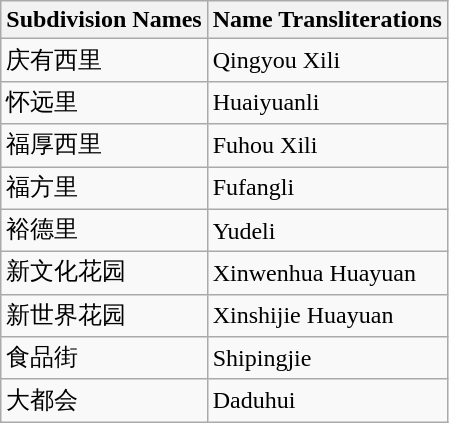<table class="wikitable sortable">
<tr>
<th>Subdivision Names</th>
<th>Name Transliterations</th>
</tr>
<tr>
<td>庆有西里</td>
<td>Qingyou Xili</td>
</tr>
<tr>
<td>怀远里</td>
<td>Huaiyuanli</td>
</tr>
<tr>
<td>福厚西里</td>
<td>Fuhou Xili</td>
</tr>
<tr>
<td>福方里</td>
<td>Fufangli</td>
</tr>
<tr>
<td>裕德里</td>
<td>Yudeli</td>
</tr>
<tr>
<td>新文化花园</td>
<td>Xinwenhua Huayuan</td>
</tr>
<tr>
<td>新世界花园</td>
<td>Xinshijie Huayuan</td>
</tr>
<tr>
<td>食品街</td>
<td>Shipingjie</td>
</tr>
<tr>
<td>大都会</td>
<td>Daduhui</td>
</tr>
</table>
